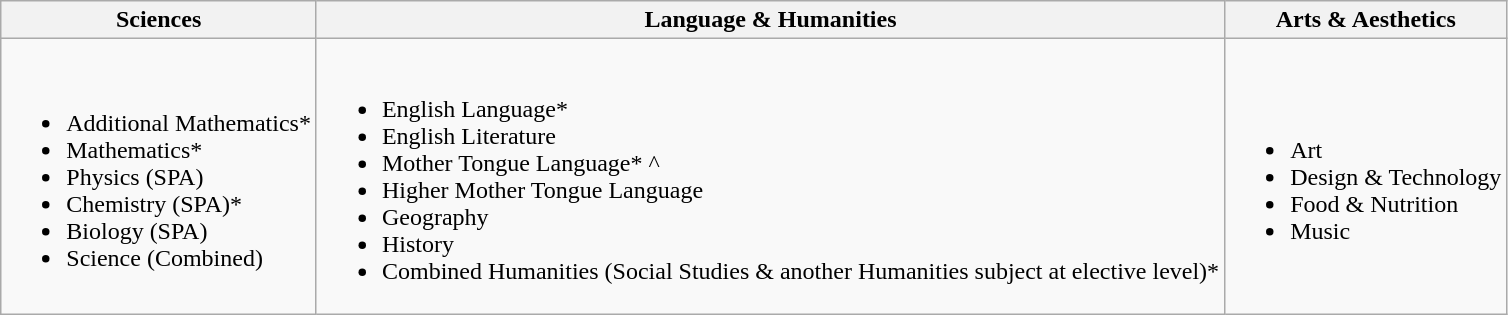<table class="wikitable">
<tr>
<th>Sciences</th>
<th><strong>Language & Humanities</strong></th>
<th><strong>Arts & Aesthetics</strong></th>
</tr>
<tr>
<td><br><ul><li>Additional Mathematics*</li><li>Mathematics*</li><li>Physics (SPA)</li><li>Chemistry (SPA)*</li><li>Biology (SPA)</li><li>Science (Combined)</li></ul></td>
<td><br><ul><li>English Language*</li><li>English Literature</li><li>Mother Tongue Language* ^</li><li>Higher Mother Tongue Language</li><li>Geography</li><li>History</li><li>Combined Humanities (Social Studies & another Humanities subject at elective level)*</li></ul></td>
<td><br><ul><li>Art</li><li>Design & Technology</li><li>Food & Nutrition</li><li>Music</li></ul></td>
</tr>
</table>
